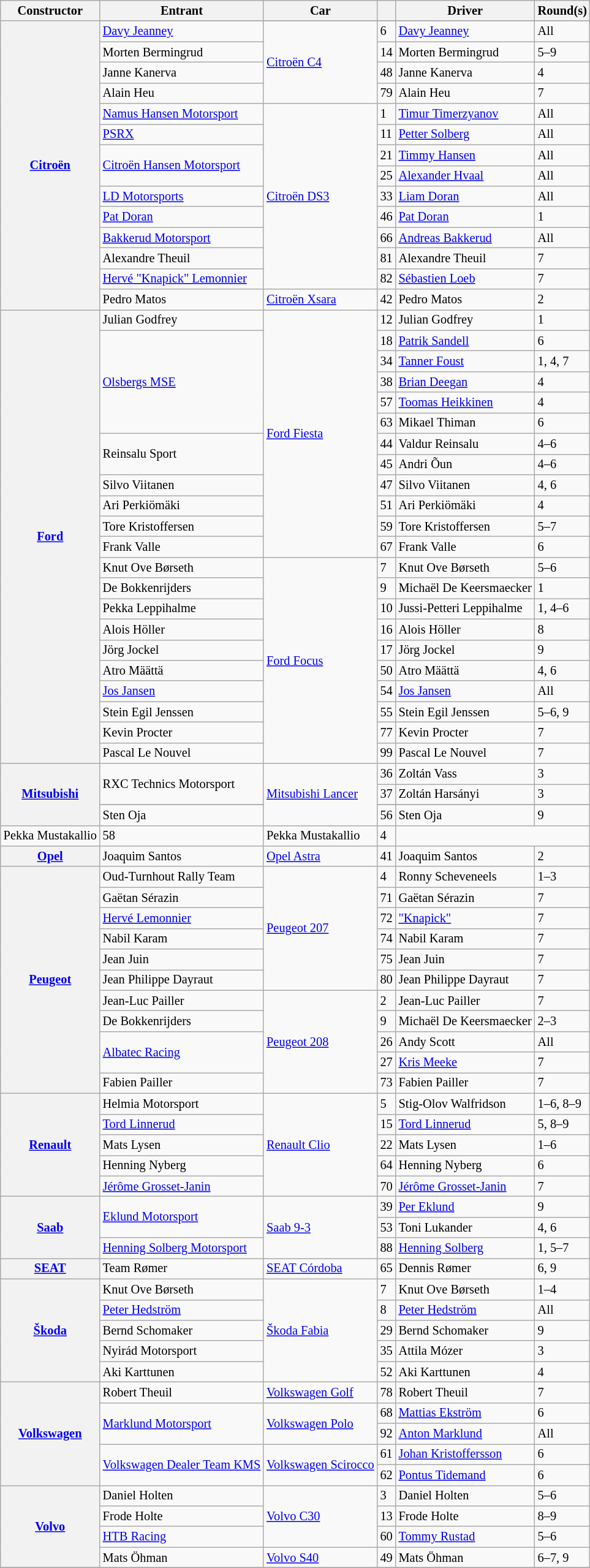<table class="wikitable" style="font-size: 85%">
<tr>
<th>Constructor</th>
<th>Entrant</th>
<th>Car</th>
<th></th>
<th>Driver</th>
<th>Round(s)</th>
</tr>
<tr>
<th rowspan=15><a href='#'>Citroën</a></th>
</tr>
<tr>
<td> <a href='#'>Davy Jeanney</a></td>
<td rowspan=4><a href='#'>Citroën C4</a></td>
<td>6</td>
<td> <a href='#'>Davy Jeanney</a></td>
<td>All</td>
</tr>
<tr>
<td> Morten Bermingrud</td>
<td>14</td>
<td> Morten Bermingrud</td>
<td>5–9</td>
</tr>
<tr>
<td> Janne Kanerva</td>
<td>48</td>
<td> Janne Kanerva</td>
<td>4</td>
</tr>
<tr>
<td> Alain Heu</td>
<td>79</td>
<td> Alain Heu</td>
<td>7</td>
</tr>
<tr>
<td> <a href='#'>Namus Hansen Motorsport</a></td>
<td rowspan=9><a href='#'>Citroën DS3</a></td>
<td>1</td>
<td> <a href='#'>Timur Timerzyanov</a></td>
<td>All</td>
</tr>
<tr>
<td> <a href='#'>PSRX</a></td>
<td>11</td>
<td> <a href='#'>Petter Solberg</a></td>
<td>All</td>
</tr>
<tr>
<td rowspan=2> <a href='#'>Citroën Hansen Motorsport</a></td>
<td>21</td>
<td> <a href='#'>Timmy Hansen</a></td>
<td>All</td>
</tr>
<tr>
<td>25</td>
<td> <a href='#'>Alexander Hvaal</a></td>
<td>All</td>
</tr>
<tr>
<td> <a href='#'>LD Motorsports</a></td>
<td>33</td>
<td> <a href='#'>Liam Doran</a></td>
<td>All</td>
</tr>
<tr>
<td> <a href='#'>Pat Doran</a></td>
<td>46</td>
<td> <a href='#'>Pat Doran</a></td>
<td>1</td>
</tr>
<tr>
<td>  <a href='#'>Bakkerud Motorsport</a></td>
<td>66</td>
<td> <a href='#'>Andreas Bakkerud</a></td>
<td>All</td>
</tr>
<tr>
<td> Alexandre Theuil</td>
<td>81</td>
<td> Alexandre Theuil</td>
<td>7</td>
</tr>
<tr>
<td> <a href='#'>Hervé "Knapick" Lemonnier</a></td>
<td>82</td>
<td> <a href='#'>Sébastien Loeb</a></td>
<td>7</td>
</tr>
<tr>
<td> Pedro Matos</td>
<td><a href='#'>Citroën Xsara</a></td>
<td>42</td>
<td> Pedro Matos</td>
<td>2</td>
</tr>
<tr>
<th rowspan=22><a href='#'>Ford</a></th>
<td> Julian Godfrey</td>
<td rowspan=12><a href='#'>Ford Fiesta</a></td>
<td>12</td>
<td> Julian Godfrey</td>
<td>1</td>
</tr>
<tr>
<td rowspan=5> <a href='#'>Olsbergs MSE</a></td>
<td>18</td>
<td> <a href='#'>Patrik Sandell</a></td>
<td>6</td>
</tr>
<tr>
<td>34</td>
<td> <a href='#'>Tanner Foust</a></td>
<td>1, 4, 7</td>
</tr>
<tr>
<td>38</td>
<td> <a href='#'>Brian Deegan</a></td>
<td>4</td>
</tr>
<tr>
<td>57</td>
<td> <a href='#'>Toomas Heikkinen</a></td>
<td>4</td>
</tr>
<tr>
<td>63</td>
<td> Mikael Thiman</td>
<td>6</td>
</tr>
<tr>
<td rowspan="2"> Reinsalu Sport</td>
<td>44</td>
<td> Valdur Reinsalu</td>
<td>4–6</td>
</tr>
<tr>
<td>45</td>
<td> Andri Õun</td>
<td>4–6</td>
</tr>
<tr>
<td> Silvo Viitanen</td>
<td>47</td>
<td> Silvo Viitanen</td>
<td>4, 6</td>
</tr>
<tr>
<td> Ari Perkiömäki</td>
<td>51</td>
<td> Ari Perkiömäki</td>
<td>4</td>
</tr>
<tr>
<td> Tore Kristoffersen</td>
<td>59</td>
<td> Tore Kristoffersen</td>
<td>5–7</td>
</tr>
<tr>
<td> Frank Valle</td>
<td>67</td>
<td> Frank Valle</td>
<td>6</td>
</tr>
<tr>
<td> Knut Ove Børseth</td>
<td rowspan=10><a href='#'>Ford Focus</a></td>
<td>7</td>
<td> Knut Ove Børseth</td>
<td>5–6</td>
</tr>
<tr>
<td> De Bokkenrijders</td>
<td>9</td>
<td> Michaël De Keersmaecker</td>
<td>1</td>
</tr>
<tr>
<td> Pekka Leppihalme</td>
<td>10</td>
<td> Jussi-Petteri Leppihalme</td>
<td>1, 4–6</td>
</tr>
<tr>
<td> Alois Höller</td>
<td>16</td>
<td> Alois Höller</td>
<td>8</td>
</tr>
<tr>
<td> Jörg Jockel</td>
<td>17</td>
<td> Jörg Jockel</td>
<td>9</td>
</tr>
<tr>
<td> Atro Määttä</td>
<td>50</td>
<td> Atro Määttä</td>
<td>4, 6</td>
</tr>
<tr>
<td> <a href='#'>Jos Jansen</a></td>
<td>54</td>
<td> <a href='#'>Jos Jansen</a></td>
<td>All</td>
</tr>
<tr>
<td> Stein Egil Jenssen</td>
<td>55</td>
<td> Stein Egil Jenssen</td>
<td>5–6, 9</td>
</tr>
<tr>
<td> Kevin Procter</td>
<td>77</td>
<td> Kevin Procter</td>
<td>7</td>
</tr>
<tr>
<td> Pascal Le Nouvel</td>
<td>99</td>
<td> Pascal Le Nouvel</td>
<td>7</td>
</tr>
<tr>
<th rowspan=4><a href='#'>Mitsubishi</a></th>
<td rowspan=2> RXC Technics Motorsport</td>
<td rowspan=4><a href='#'>Mitsubishi Lancer</a></td>
<td>36</td>
<td> Zoltán Vass</td>
<td>3</td>
</tr>
<tr>
<td>37</td>
<td> Zoltán Harsányi</td>
<td>3</td>
</tr>
<tr>
</tr>
<tr>
<td> Sten Oja</td>
<td>56</td>
<td> Sten Oja</td>
<td>9</td>
</tr>
<tr>
<td> Pekka Mustakallio</td>
<td>58</td>
<td> Pekka Mustakallio</td>
<td>4</td>
</tr>
<tr>
<th><a href='#'>Opel</a></th>
<td> Joaquim Santos</td>
<td><a href='#'>Opel Astra</a></td>
<td>41</td>
<td> Joaquim Santos</td>
<td>2</td>
</tr>
<tr>
<th rowspan=11><a href='#'>Peugeot</a></th>
<td> Oud-Turnhout Rally Team</td>
<td rowspan=6><a href='#'>Peugeot 207</a></td>
<td>4</td>
<td> Ronny Scheveneels</td>
<td>1–3</td>
</tr>
<tr>
<td> Gaëtan Sérazin</td>
<td>71</td>
<td> Gaëtan Sérazin</td>
<td>7</td>
</tr>
<tr>
<td> <a href='#'>Hervé Lemonnier</a></td>
<td>72</td>
<td> <a href='#'>"Knapick"</a></td>
<td>7</td>
</tr>
<tr>
<td> Nabil Karam</td>
<td>74</td>
<td> Nabil Karam</td>
<td>7</td>
</tr>
<tr>
<td> Jean Juin</td>
<td>75</td>
<td> Jean Juin</td>
<td>7</td>
</tr>
<tr>
<td> Jean Philippe Dayraut</td>
<td>80</td>
<td> Jean Philippe Dayraut</td>
<td>7</td>
</tr>
<tr>
<td> Jean-Luc Pailler</td>
<td rowspan=5><a href='#'>Peugeot 208</a></td>
<td>2</td>
<td> Jean-Luc Pailler</td>
<td>7</td>
</tr>
<tr>
<td> De Bokkenrijders</td>
<td>9</td>
<td> Michaël De Keersmaecker</td>
<td>2–3</td>
</tr>
<tr>
<td rowspan=2> <a href='#'>Albatec Racing</a></td>
<td>26</td>
<td> Andy Scott</td>
<td>All</td>
</tr>
<tr>
<td>27</td>
<td> <a href='#'>Kris Meeke</a></td>
<td>7</td>
</tr>
<tr>
<td> Fabien Pailler</td>
<td>73</td>
<td> Fabien Pailler</td>
<td>7</td>
</tr>
<tr>
<th rowspan=5><a href='#'>Renault</a></th>
<td> Helmia Motorsport</td>
<td rowspan=5><a href='#'>Renault Clio</a></td>
<td>5</td>
<td> Stig-Olov Walfridson</td>
<td>1–6, 8–9</td>
</tr>
<tr>
<td> <a href='#'>Tord Linnerud</a></td>
<td>15</td>
<td> <a href='#'>Tord Linnerud</a></td>
<td>5, 8–9</td>
</tr>
<tr>
<td> Mats Lysen</td>
<td>22</td>
<td> Mats Lysen</td>
<td>1–6</td>
</tr>
<tr>
<td> Henning Nyberg</td>
<td>64</td>
<td> Henning Nyberg</td>
<td>6</td>
</tr>
<tr>
<td> <a href='#'>Jérôme Grosset-Janin</a></td>
<td>70</td>
<td> <a href='#'>Jérôme Grosset-Janin</a></td>
<td>7</td>
</tr>
<tr>
<th rowspan="3"><a href='#'>Saab</a></th>
<td rowspan="2"> <a href='#'>Eklund Motorsport</a></td>
<td rowspan="3"><a href='#'>Saab 9-3</a></td>
<td>39</td>
<td> <a href='#'>Per Eklund</a></td>
<td>9</td>
</tr>
<tr>
<td>53</td>
<td> Toni Lukander</td>
<td>4, 6</td>
</tr>
<tr>
<td>  <a href='#'>Henning Solberg Motorsport</a></td>
<td>88</td>
<td> <a href='#'>Henning Solberg</a></td>
<td>1, 5–7</td>
</tr>
<tr>
<th><a href='#'>SEAT</a></th>
<td>  Team Rømer</td>
<td><a href='#'>SEAT Córdoba</a></td>
<td>65</td>
<td> Dennis Rømer</td>
<td>6, 9</td>
</tr>
<tr>
<th rowspan="5"><a href='#'>Škoda</a></th>
<td> Knut Ove Børseth</td>
<td rowspan="5"><a href='#'>Škoda Fabia</a></td>
<td>7</td>
<td> Knut Ove Børseth</td>
<td>1–4</td>
</tr>
<tr>
<td> <a href='#'>Peter Hedström</a></td>
<td>8</td>
<td> <a href='#'>Peter Hedström</a></td>
<td>All</td>
</tr>
<tr>
<td> Bernd Schomaker</td>
<td>29</td>
<td> Bernd Schomaker</td>
<td>9</td>
</tr>
<tr>
<td> Nyirád Motorsport</td>
<td>35</td>
<td> Attila Mózer</td>
<td>3</td>
</tr>
<tr>
<td> Aki Karttunen</td>
<td>52</td>
<td> Aki Karttunen</td>
<td>4</td>
</tr>
<tr>
<th rowspan="5"><a href='#'>Volkswagen</a></th>
<td> Robert Theuil</td>
<td><a href='#'>Volkswagen Golf</a></td>
<td>78</td>
<td> Robert Theuil</td>
<td>7</td>
</tr>
<tr>
<td rowspan="2"> <a href='#'>Marklund Motorsport</a></td>
<td rowspan="2"><a href='#'>Volkswagen Polo</a></td>
<td>68</td>
<td> <a href='#'>Mattias Ekström</a></td>
<td>6</td>
</tr>
<tr>
<td>92</td>
<td> <a href='#'>Anton Marklund</a></td>
<td>All</td>
</tr>
<tr>
<td rowspan="2"> <a href='#'>Volkswagen Dealer Team KMS</a></td>
<td rowspan="2"><a href='#'>Volkswagen Scirocco</a></td>
<td>61</td>
<td> <a href='#'>Johan Kristoffersson</a></td>
<td>6</td>
</tr>
<tr>
<td>62</td>
<td> <a href='#'>Pontus Tidemand</a></td>
<td>6</td>
</tr>
<tr>
<th rowspan="4"><a href='#'>Volvo</a></th>
<td> Daniel Holten</td>
<td rowspan="3"><a href='#'>Volvo C30</a></td>
<td>3</td>
<td> Daniel Holten</td>
<td>5–6</td>
</tr>
<tr>
<td> Frode Holte</td>
<td>13</td>
<td> Frode Holte</td>
<td>8–9</td>
</tr>
<tr>
<td> <a href='#'>HTB Racing</a></td>
<td>60</td>
<td> <a href='#'>Tommy Rustad</a></td>
<td>5–6</td>
</tr>
<tr>
<td> Mats Öhman</td>
<td><a href='#'>Volvo S40</a></td>
<td>49</td>
<td> Mats Öhman</td>
<td>6–7, 9</td>
</tr>
<tr>
</tr>
</table>
